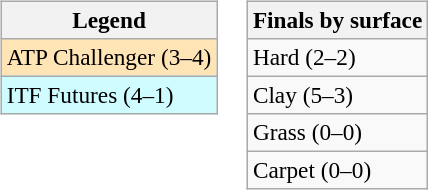<table>
<tr valign=top>
<td><br><table class=wikitable style=font-size:97%>
<tr>
<th>Legend</th>
</tr>
<tr bgcolor=moccasin>
<td>ATP Challenger (3–4)</td>
</tr>
<tr bgcolor=cffcff>
<td>ITF Futures (4–1)</td>
</tr>
</table>
</td>
<td><br><table class=wikitable style=font-size:97%>
<tr>
<th>Finals by surface</th>
</tr>
<tr>
<td>Hard (2–2)</td>
</tr>
<tr>
<td>Clay (5–3)</td>
</tr>
<tr>
<td>Grass (0–0)</td>
</tr>
<tr>
<td>Carpet (0–0)</td>
</tr>
</table>
</td>
</tr>
</table>
